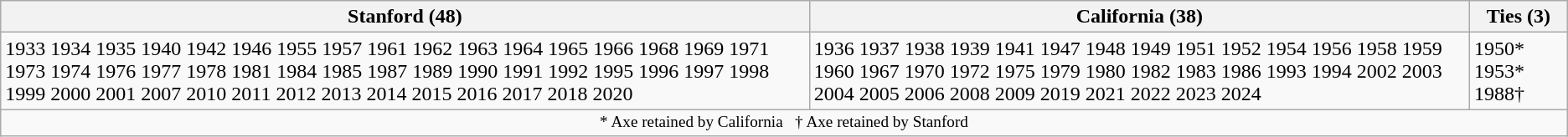<table class="wikitable">
<tr>
<th>Stanford (48)</th>
<th>California (38)</th>
<th>Ties (3)</th>
</tr>
<tr>
<td valign="top">1933 1934 1935 1940 1942 1946 1955 1957 1961 1962 1963 1964 1965 1966 1968 1969 1971 1973 1974 1976 1977 1978 1981 1984 1985 1987 1989 1990 1991 1992 1995 1996 1997 1998 1999 2000 2001 2007 2010 2011 2012 2013 2014 2015 2016 2017 2018 2020</td>
<td valign="top">1936 1937 1938 1939 1941 1947 1948 1949 1951 1952 1954 1956 1958 1959 1960 1967 1970 1972 1975 1979 1980 1982 1983 1986 1993 1994 2002 2003 2004 2005 2006 2008 2009 2019 2021 2022 2023 2024</td>
<td valign="top">1950* 1953* 1988†</td>
</tr>
<tr>
<td colspan=3 style="text-align:center; font-size:0.8em">* Axe retained by California   † Axe retained by Stanford</td>
</tr>
</table>
